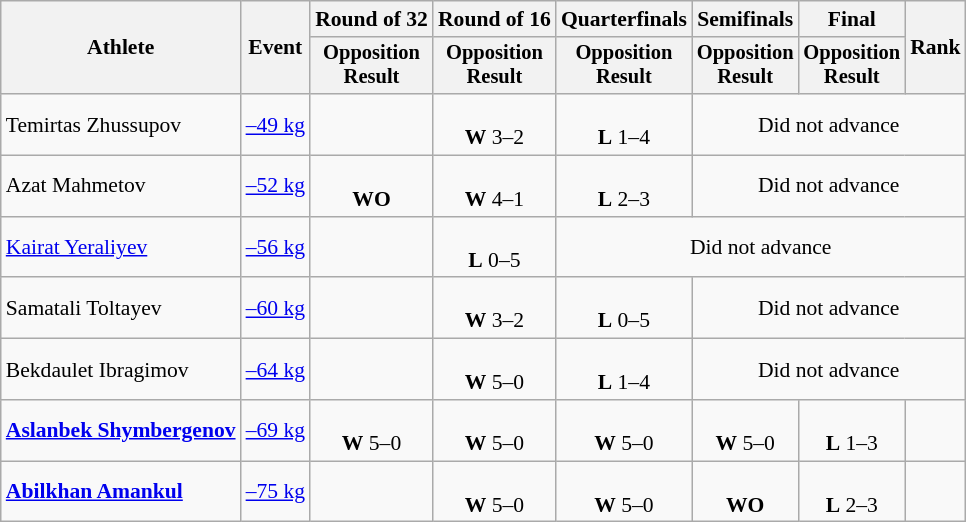<table class=wikitable style=font-size:90%;text-align:center>
<tr>
<th rowspan="2">Athlete</th>
<th rowspan="2">Event</th>
<th>Round of 32</th>
<th>Round of 16</th>
<th>Quarterfinals</th>
<th>Semifinals</th>
<th>Final</th>
<th rowspan=2>Rank</th>
</tr>
<tr style="font-size:95%">
<th>Opposition<br>Result</th>
<th>Opposition<br>Result</th>
<th>Opposition<br>Result</th>
<th>Opposition<br>Result</th>
<th>Opposition<br>Result</th>
</tr>
<tr>
<td align=left>Temirtas Zhussupov</td>
<td align=left><a href='#'>–49 kg</a></td>
<td></td>
<td><br><strong>W</strong> 3–2</td>
<td><br><strong>L</strong> 1–4</td>
<td colspan=3>Did not advance</td>
</tr>
<tr>
<td align=left>Azat Mahmetov</td>
<td align=left><a href='#'>–52 kg</a></td>
<td><br><strong>WO</strong></td>
<td><br><strong>W</strong> 4–1</td>
<td><br><strong>L</strong> 2–3</td>
<td colspan=3>Did not advance</td>
</tr>
<tr>
<td align=left><a href='#'>Kairat Yeraliyev</a></td>
<td align=left><a href='#'>–56 kg</a></td>
<td></td>
<td><br><strong>L</strong> 0–5</td>
<td colspan=4>Did not advance</td>
</tr>
<tr>
<td align=left>Samatali Toltayev</td>
<td align=left><a href='#'>–60 kg</a></td>
<td></td>
<td><br><strong>W</strong> 3–2</td>
<td><br><strong>L</strong> 0–5</td>
<td colspan=3>Did not advance</td>
</tr>
<tr>
<td align=left>Bekdaulet Ibragimov</td>
<td align=left><a href='#'>–64 kg</a></td>
<td></td>
<td><br><strong>W</strong> 5–0</td>
<td><br><strong>L</strong> 1–4</td>
<td colspan=3>Did not advance</td>
</tr>
<tr>
<td align=left><strong><a href='#'>Aslanbek Shymbergenov</a></strong></td>
<td align=left><a href='#'>–69 kg</a></td>
<td><br><strong>W</strong> 5–0</td>
<td><br><strong>W</strong> 5–0</td>
<td><br><strong>W</strong> 5–0</td>
<td><br><strong>W</strong> 5–0</td>
<td><br><strong>L</strong> 1–3</td>
<td></td>
</tr>
<tr>
<td align=left><strong><a href='#'>Abilkhan Amankul</a></strong></td>
<td align=left><a href='#'>–75 kg</a></td>
<td></td>
<td><br><strong>W</strong> 5–0</td>
<td><br><strong>W</strong> 5–0</td>
<td><br><strong>WO</strong></td>
<td><br><strong>L</strong> 2–3</td>
<td></td>
</tr>
</table>
